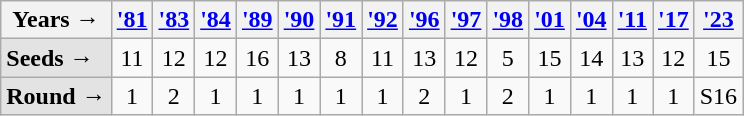<table class="wikitable">
<tr>
<th>Years →</th>
<th><a href='#'>'81</a></th>
<th><a href='#'>'83</a></th>
<th><a href='#'>'84</a></th>
<th><a href='#'>'89</a></th>
<th><a href='#'>'90</a></th>
<th><a href='#'>'91</a></th>
<th><a href='#'>'92</a></th>
<th><a href='#'>'96</a></th>
<th><a href='#'>'97</a></th>
<th><a href='#'>'98</a></th>
<th><a href='#'>'01</a></th>
<th><a href='#'>'04</a></th>
<th><a href='#'>'11</a></th>
<th><a href='#'>'17</a></th>
<th><a href='#'>'23</a></th>
</tr>
<tr align=center>
<td align=left style="background: #e3e3e3;"><strong>Seeds →</strong></td>
<td>11</td>
<td>12</td>
<td>12</td>
<td>16</td>
<td>13</td>
<td>8</td>
<td>11</td>
<td>13</td>
<td>12</td>
<td>5</td>
<td>15</td>
<td>14</td>
<td>13</td>
<td>12</td>
<td>15</td>
</tr>
<tr align=center>
<td align=left style="background: #e3e3e3;"><strong>Round →</strong></td>
<td>1</td>
<td>2</td>
<td>1</td>
<td>1</td>
<td>1</td>
<td>1</td>
<td>1</td>
<td>2</td>
<td>1</td>
<td>2</td>
<td>1</td>
<td>1</td>
<td>1</td>
<td>1</td>
<td>S16</td>
</tr>
</table>
